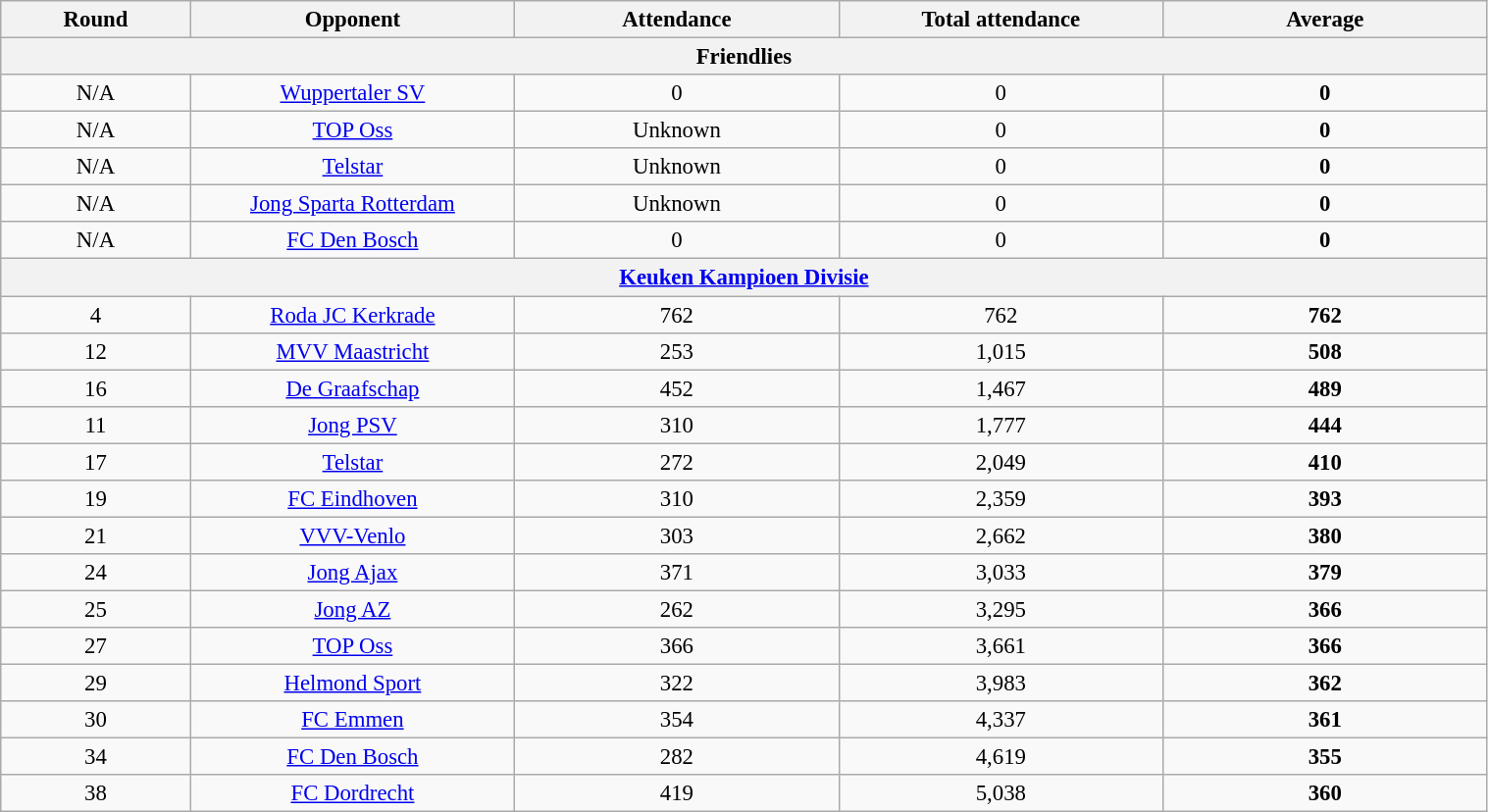<table class="wikitable" style="text-align: center; font-size: 95%; width: 80%;">
<tr>
<th style="width: 10px;">Round</th>
<th style="width: 80px;">Opponent</th>
<th style="width: 80px;">Attendance</th>
<th style="width: 80px;">Total attendance</th>
<th style="width: 80px;">Average</th>
</tr>
<tr>
<th colspan="5" align="center">Friendlies</th>
</tr>
<tr>
<td align="center">N/A</td>
<td align="center"><strong></strong> <a href='#'>Wuppertaler SV</a></td>
<td align="center">0</td>
<td align="center">0</td>
<td align="center"><strong>0</strong></td>
</tr>
<tr>
<td align="center">N/A</td>
<td align="center"><strong></strong> <a href='#'>TOP Oss</a></td>
<td align="center">Unknown</td>
<td align="center">0</td>
<td align="center"><strong>0</strong></td>
</tr>
<tr>
<td align="center">N/A</td>
<td align="center"><strong></strong> <a href='#'>Telstar</a></td>
<td align="center">Unknown</td>
<td align="center">0</td>
<td align="center"><strong>0</strong></td>
</tr>
<tr>
<td align="center">N/A</td>
<td align="center"><strong></strong> <a href='#'>Jong Sparta Rotterdam</a></td>
<td align="center">Unknown</td>
<td align="center">0</td>
<td align="center"><strong>0</strong></td>
</tr>
<tr>
<td align="center">N/A</td>
<td align="center"><strong></strong> <a href='#'>FC Den Bosch</a></td>
<td align="center">0</td>
<td align="center">0</td>
<td align="center"><strong>0</strong></td>
</tr>
<tr>
<th colspan="5" align="center"><strong><a href='#'>Keuken Kampioen Divisie</a></strong></th>
</tr>
<tr>
<td align="center">4</td>
<td align="center"><a href='#'>Roda JC Kerkrade</a></td>
<td align="center">762</td>
<td align="center">762</td>
<td align="center"><strong>762</strong></td>
</tr>
<tr>
<td align="center">12</td>
<td align="center"><a href='#'>MVV Maastricht</a></td>
<td align="center">253</td>
<td align="center">1,015</td>
<td align="center"><strong>508</strong></td>
</tr>
<tr>
<td align="center">16</td>
<td align="center"><a href='#'>De Graafschap</a></td>
<td align="center">452</td>
<td align="center">1,467</td>
<td align="center"><strong>489</strong></td>
</tr>
<tr>
<td align="center">11</td>
<td align="center"><a href='#'>Jong PSV</a></td>
<td align="center">310</td>
<td align="center">1,777</td>
<td align="center"><strong>444</strong></td>
</tr>
<tr>
<td align="center">17</td>
<td align="center"><a href='#'>Telstar</a></td>
<td align="center">272</td>
<td align="center">2,049</td>
<td align="center"><strong>410</strong></td>
</tr>
<tr>
<td align="center">19</td>
<td align="center"><a href='#'>FC Eindhoven</a></td>
<td align="center">310</td>
<td align="center">2,359</td>
<td align="center"><strong>393</strong></td>
</tr>
<tr>
<td align="center">21</td>
<td align="center"><a href='#'>VVV-Venlo</a></td>
<td align="center">303</td>
<td align="center">2,662</td>
<td align="center"><strong>380</strong></td>
</tr>
<tr>
<td align="center">24</td>
<td align="center"><a href='#'>Jong Ajax</a></td>
<td align="center">371</td>
<td align="center">3,033</td>
<td align="center"><strong>379</strong></td>
</tr>
<tr>
<td align="center">25</td>
<td align="center"><a href='#'>Jong AZ</a></td>
<td align="center">262</td>
<td align="center">3,295</td>
<td align="center"><strong>366</strong></td>
</tr>
<tr>
<td align="center">27</td>
<td align="center"><a href='#'>TOP Oss</a></td>
<td align="center">366</td>
<td align="center">3,661</td>
<td align="center"><strong>366</strong></td>
</tr>
<tr>
<td align="center">29</td>
<td align="center"><a href='#'>Helmond Sport</a></td>
<td align="center">322</td>
<td align="center">3,983</td>
<td align="center"><strong>362</strong></td>
</tr>
<tr>
<td align="center">30</td>
<td align="center"><a href='#'>FC Emmen</a></td>
<td align="center">354</td>
<td align="center">4,337</td>
<td align="center"><strong>361</strong></td>
</tr>
<tr>
<td align="center">34</td>
<td align="center"><a href='#'>FC Den Bosch</a></td>
<td align="center">282</td>
<td align="center">4,619</td>
<td align="center"><strong>355</strong></td>
</tr>
<tr>
<td align="center">38</td>
<td align="center"><a href='#'>FC Dordrecht</a></td>
<td align="center">419</td>
<td align="center">5,038</td>
<td align="center"><strong>360</strong></td>
</tr>
</table>
